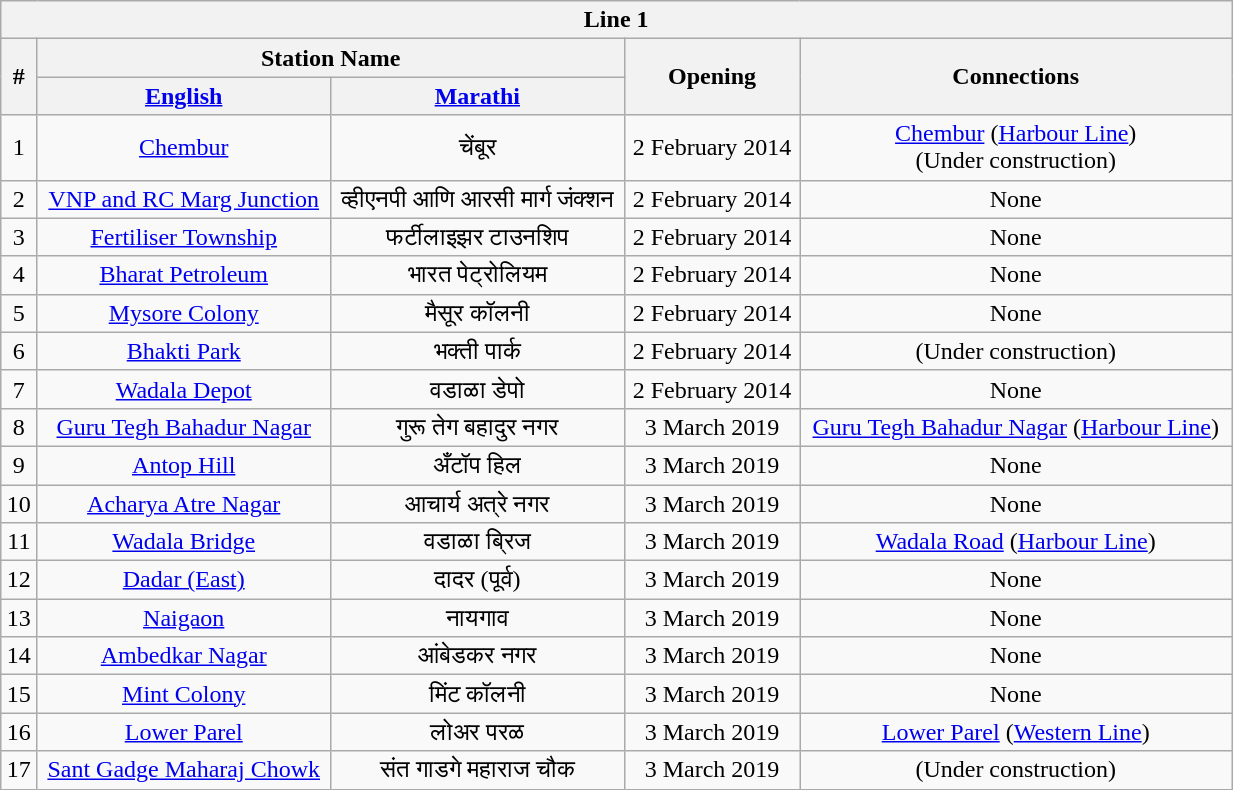<table class="wikitable"  style="text-align:center; width:65%;">
<tr>
<th colspan="6" style="text-align:center;"><strong>Line 1</strong></th>
</tr>
<tr>
<th rowspan="2">#</th>
<th colspan="2">Station Name</th>
<th rowspan="2">Opening</th>
<th rowspan="2">Connections</th>
</tr>
<tr>
<th><a href='#'>English</a></th>
<th><a href='#'>Marathi</a></th>
</tr>
<tr>
<td>1</td>
<td style="text-align:center;"><a href='#'>Chembur</a></td>
<td>चेंबूर</td>
<td>2 February 2014</td>
<td><a href='#'>Chembur</a> (<a href='#'>Harbour Line</a>)<br> (Under construction)</td>
</tr>
<tr>
<td>2</td>
<td style="text-align:center;"><a href='#'>VNP and RC Marg Junction</a></td>
<td>व्हीएनपी आणि आरसी मार्ग जंक्शन</td>
<td>2 February 2014</td>
<td>None</td>
</tr>
<tr>
<td>3</td>
<td style="text-align:center;"><a href='#'>Fertiliser Township</a></td>
<td>फर्टीलाइझर टाउनशिप</td>
<td>2 February 2014</td>
<td>None</td>
</tr>
<tr>
<td>4</td>
<td style="text-align:center;"><a href='#'>Bharat Petroleum</a></td>
<td>भारत पेट्रोलियम</td>
<td>2 February 2014</td>
<td>None</td>
</tr>
<tr>
<td>5</td>
<td style="text-align:center;"><a href='#'>Mysore Colony</a></td>
<td>मैसूर कॉलनी</td>
<td>2 February 2014</td>
<td>None</td>
</tr>
<tr>
<td>6</td>
<td style="text-align:center;"><a href='#'>Bhakti Park</a></td>
<td>भक्ती पार्क</td>
<td>2 February 2014</td>
<td> (Under construction)</td>
</tr>
<tr>
<td>7</td>
<td style="text-align:center;"><a href='#'>Wadala Depot</a></td>
<td>वडाळा डेपो</td>
<td>2 February 2014</td>
<td>None</td>
</tr>
<tr>
<td>8</td>
<td style="text-align:center;"><a href='#'>Guru Tegh Bahadur Nagar</a></td>
<td>गुरू तेग बहादुर नगर</td>
<td>3 March 2019</td>
<td><a href='#'>Guru Tegh Bahadur Nagar</a> (<a href='#'>Harbour Line</a>)</td>
</tr>
<tr>
<td>9</td>
<td style="text-align:center;"><a href='#'>Antop Hill</a></td>
<td>अँटॉप हिल</td>
<td>3 March 2019</td>
<td>None</td>
</tr>
<tr>
<td>10</td>
<td style="text-align:center;"><a href='#'>Acharya Atre Nagar</a></td>
<td>आचार्य अत्रे नगर</td>
<td>3 March 2019</td>
<td>None</td>
</tr>
<tr>
<td>11</td>
<td style="text-align:center;"><a href='#'>Wadala Bridge</a></td>
<td>वडाळा ब्रिज</td>
<td>3 March 2019</td>
<td><a href='#'>Wadala Road</a> (<a href='#'>Harbour Line</a>)</td>
</tr>
<tr>
<td>12</td>
<td style="text-align:center;"><a href='#'>Dadar (East)</a></td>
<td>दादर (पूर्व)</td>
<td>3 March 2019</td>
<td>None</td>
</tr>
<tr>
<td>13</td>
<td style="text-align:center;"><a href='#'>Naigaon</a></td>
<td>नायगाव</td>
<td>3 March 2019</td>
<td>None</td>
</tr>
<tr>
<td>14</td>
<td style="text-align:center;"><a href='#'>Ambedkar Nagar</a></td>
<td>आंबेडकर नगर</td>
<td>3 March 2019</td>
<td>None</td>
</tr>
<tr>
<td>15</td>
<td style="text-align:center;"><a href='#'>Mint Colony</a></td>
<td>मिंट कॉलनी</td>
<td>3 March 2019</td>
<td>None</td>
</tr>
<tr>
<td>16</td>
<td style="text-align:center;"><a href='#'>Lower Parel</a></td>
<td>लोअर परळ</td>
<td>3 March 2019</td>
<td><a href='#'>Lower Parel</a> (<a href='#'>Western Line</a>)</td>
</tr>
<tr>
<td>17</td>
<td style="text-align:center;"><a href='#'>Sant Gadge Maharaj Chowk</a></td>
<td>संत गाडगे महाराज चौक</td>
<td>3 March 2019</td>
<td> (Under construction)</td>
</tr>
</table>
